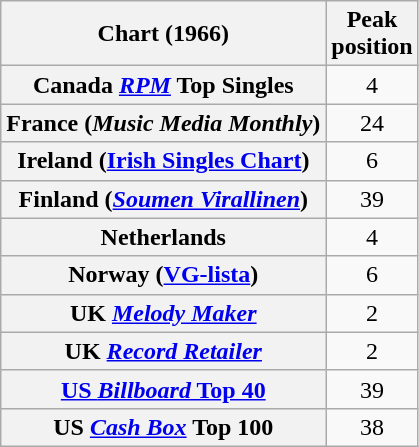<table class="wikitable sortable plainrowheaders">
<tr>
<th>Chart (1966)</th>
<th>Peak<br>position</th>
</tr>
<tr>
<th scope="row">Canada <em><a href='#'>RPM</a></em> Top Singles</th>
<td style="text-align:center;">4</td>
</tr>
<tr>
<th scope="row">France (<em>Music Media Monthly</em>)</th>
<td style="text-align:center;">24</td>
</tr>
<tr>
<th scope="row">Ireland (<a href='#'>Irish Singles Chart</a>)</th>
<td style="text-align:center;">6</td>
</tr>
<tr>
<th scope="row">Finland (<a href='#'><em>Soumen Virallinen</em></a>)</th>
<td style="text-align:center;">39</td>
</tr>
<tr>
<th scope="row">Netherlands</th>
<td style="text-align:center;">4</td>
</tr>
<tr>
<th scope="row">Norway (<a href='#'>VG-lista</a>)</th>
<td style="text-align:center;">6</td>
</tr>
<tr>
<th scope="row">UK <em><a href='#'>Melody Maker</a></em></th>
<td style="text-align:center;">2</td>
</tr>
<tr>
<th scope="row">UK <em><a href='#'>Record Retailer</a></em></th>
<td style="text-align:center;">2</td>
</tr>
<tr>
<th scope="row"><a href='#'>US <em>Billboard</em> Top 40</a></th>
<td style="text-align:center;">39</td>
</tr>
<tr>
<th scope="row">US <a href='#'><em>Cash Box</em></a> Top 100</th>
<td style="text-align:center;">38</td>
</tr>
</table>
